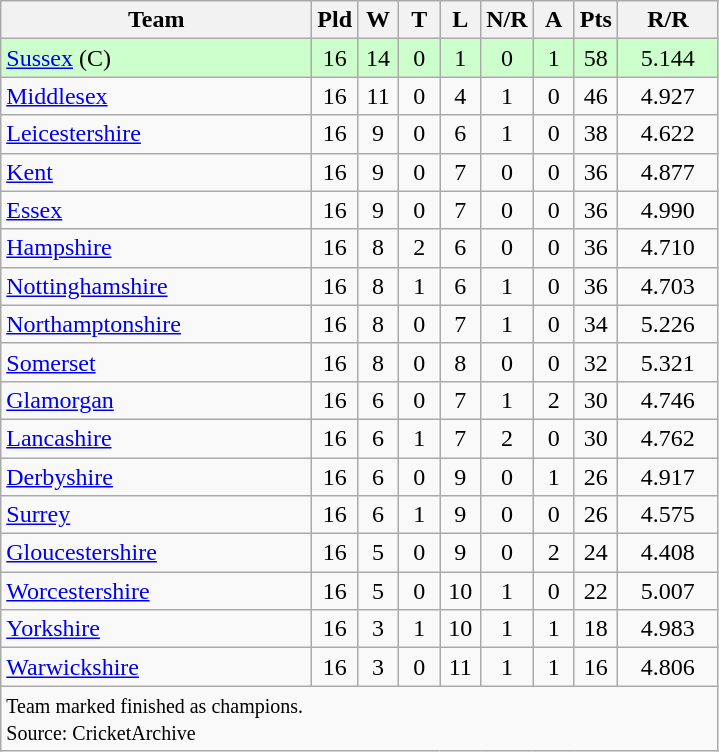<table class="wikitable" style="text-align: center;">
<tr>
<th width=200>Team</th>
<th width=20>Pld</th>
<th width=20>W</th>
<th width=20>T</th>
<th width=20>L</th>
<th width=20>N/R</th>
<th width=20>A</th>
<th width=20>Pts</th>
<th width=60>R/R</th>
</tr>
<tr bgcolor="#ccffcc">
<td align=left><a href='#'>Sussex</a> (C)</td>
<td>16</td>
<td>14</td>
<td>0</td>
<td>1</td>
<td>0</td>
<td>1</td>
<td>58</td>
<td>5.144</td>
</tr>
<tr>
<td align=left><a href='#'>Middlesex</a></td>
<td>16</td>
<td>11</td>
<td>0</td>
<td>4</td>
<td>1</td>
<td>0</td>
<td>46</td>
<td>4.927</td>
</tr>
<tr>
<td align=left><a href='#'>Leicestershire</a></td>
<td>16</td>
<td>9</td>
<td>0</td>
<td>6</td>
<td>1</td>
<td>0</td>
<td>38</td>
<td>4.622</td>
</tr>
<tr>
<td align=left><a href='#'>Kent</a></td>
<td>16</td>
<td>9</td>
<td>0</td>
<td>7</td>
<td>0</td>
<td>0</td>
<td>36</td>
<td>4.877</td>
</tr>
<tr>
<td align=left><a href='#'>Essex</a></td>
<td>16</td>
<td>9</td>
<td>0</td>
<td>7</td>
<td>0</td>
<td>0</td>
<td>36</td>
<td>4.990</td>
</tr>
<tr>
<td align=left><a href='#'>Hampshire</a></td>
<td>16</td>
<td>8</td>
<td>2</td>
<td>6</td>
<td>0</td>
<td>0</td>
<td>36</td>
<td>4.710</td>
</tr>
<tr>
<td align=left><a href='#'>Nottinghamshire</a></td>
<td>16</td>
<td>8</td>
<td>1</td>
<td>6</td>
<td>1</td>
<td>0</td>
<td>36</td>
<td>4.703</td>
</tr>
<tr>
<td align=left><a href='#'>Northamptonshire</a></td>
<td>16</td>
<td>8</td>
<td>0</td>
<td>7</td>
<td>1</td>
<td>0</td>
<td>34</td>
<td>5.226</td>
</tr>
<tr>
<td align=left><a href='#'>Somerset</a></td>
<td>16</td>
<td>8</td>
<td>0</td>
<td>8</td>
<td>0</td>
<td>0</td>
<td>32</td>
<td>5.321</td>
</tr>
<tr>
<td align=left><a href='#'>Glamorgan</a></td>
<td>16</td>
<td>6</td>
<td>0</td>
<td>7</td>
<td>1</td>
<td>2</td>
<td>30</td>
<td>4.746</td>
</tr>
<tr>
<td align=left><a href='#'>Lancashire</a></td>
<td>16</td>
<td>6</td>
<td>1</td>
<td>7</td>
<td>2</td>
<td>0</td>
<td>30</td>
<td>4.762</td>
</tr>
<tr>
<td align=left><a href='#'>Derbyshire</a></td>
<td>16</td>
<td>6</td>
<td>0</td>
<td>9</td>
<td>0</td>
<td>1</td>
<td>26</td>
<td>4.917</td>
</tr>
<tr>
<td align=left><a href='#'>Surrey</a></td>
<td>16</td>
<td>6</td>
<td>1</td>
<td>9</td>
<td>0</td>
<td>0</td>
<td>26</td>
<td>4.575</td>
</tr>
<tr>
<td align=left><a href='#'>Gloucestershire</a></td>
<td>16</td>
<td>5</td>
<td>0</td>
<td>9</td>
<td>0</td>
<td>2</td>
<td>24</td>
<td>4.408</td>
</tr>
<tr>
<td align=left><a href='#'>Worcestershire</a></td>
<td>16</td>
<td>5</td>
<td>0</td>
<td>10</td>
<td>1</td>
<td>0</td>
<td>22</td>
<td>5.007</td>
</tr>
<tr>
<td align=left><a href='#'>Yorkshire</a></td>
<td>16</td>
<td>3</td>
<td>1</td>
<td>10</td>
<td>1</td>
<td>1</td>
<td>18</td>
<td>4.983</td>
</tr>
<tr>
<td align=left><a href='#'>Warwickshire</a></td>
<td>16</td>
<td>3</td>
<td>0</td>
<td>11</td>
<td>1</td>
<td>1</td>
<td>16</td>
<td>4.806</td>
</tr>
<tr>
<td colspan="9" align="left"><small>Team marked  finished as champions.<br>Source: CricketArchive</small></td>
</tr>
</table>
